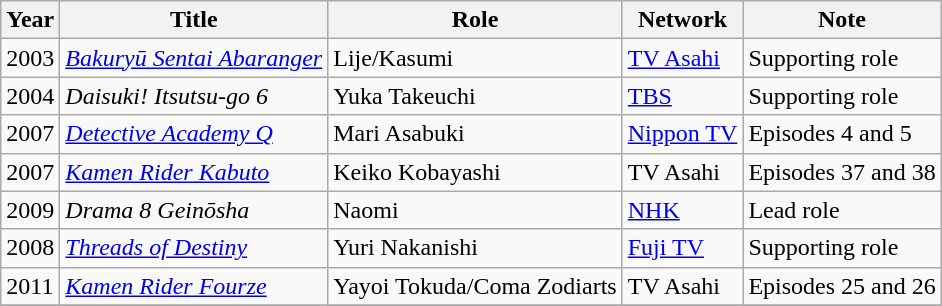<table class="wikitable">
<tr>
<th>Year</th>
<th>Title</th>
<th>Role</th>
<th>Network</th>
<th>Note</th>
</tr>
<tr>
<td>2003</td>
<td><em><a href='#'>Bakuryū Sentai Abaranger</a></em></td>
<td>Lije/Kasumi</td>
<td><a href='#'>TV Asahi</a></td>
<td>Supporting role</td>
</tr>
<tr>
<td>2004</td>
<td><em>Daisuki! Itsutsu-go 6</em></td>
<td>Yuka Takeuchi</td>
<td><a href='#'>TBS</a></td>
<td>Supporting role</td>
</tr>
<tr>
<td>2007</td>
<td><em><a href='#'>Detective Academy Q</a></em></td>
<td>Mari Asabuki</td>
<td><a href='#'>Nippon TV</a></td>
<td>Episodes 4 and 5</td>
</tr>
<tr>
<td>2007</td>
<td><em><a href='#'>Kamen Rider Kabuto</a></em></td>
<td>Keiko Kobayashi</td>
<td>TV Asahi</td>
<td>Episodes 37 and 38</td>
</tr>
<tr>
<td>2009</td>
<td><em>Drama 8 Geinōsha</em></td>
<td>Naomi</td>
<td><a href='#'>NHK</a></td>
<td>Lead role</td>
</tr>
<tr>
<td>2008</td>
<td><em><a href='#'>Threads of Destiny</a></em></td>
<td>Yuri Nakanishi</td>
<td><a href='#'>Fuji TV</a></td>
<td>Supporting role</td>
</tr>
<tr>
<td>2011</td>
<td><em><a href='#'>Kamen Rider Fourze</a></em></td>
<td>Yayoi Tokuda/Coma Zodiarts</td>
<td>TV Asahi</td>
<td>Episodes 25 and 26</td>
</tr>
<tr>
</tr>
</table>
